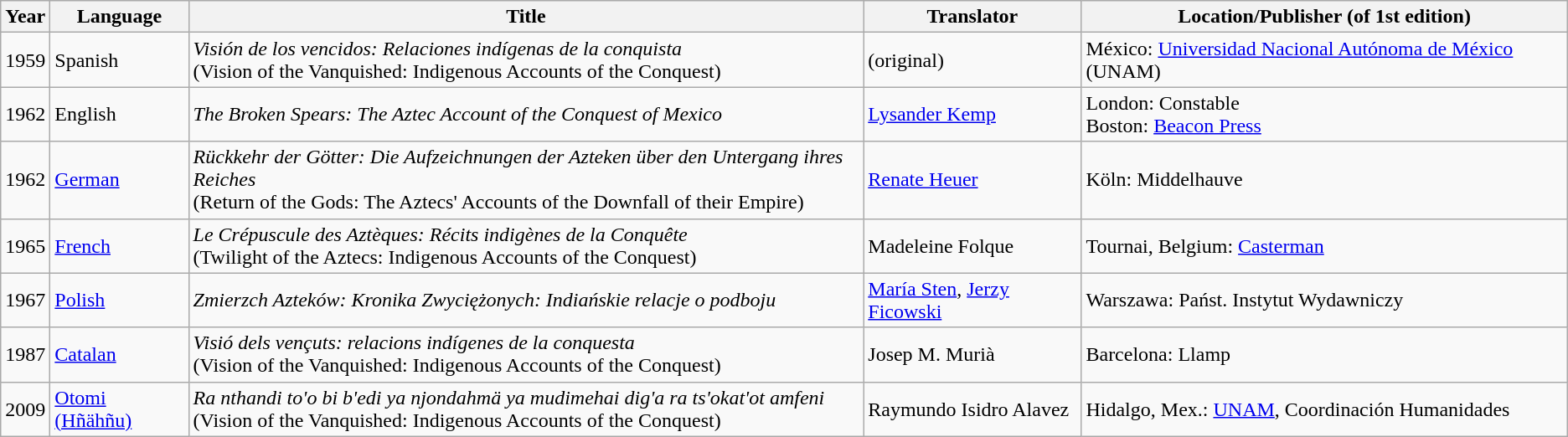<table class="wikitable">
<tr>
<th>Year</th>
<th>Language</th>
<th>Title</th>
<th>Translator</th>
<th>Location/Publisher (of 1st edition)</th>
</tr>
<tr>
<td>1959</td>
<td>Spanish</td>
<td><em>Visión de los vencidos: Relaciones indígenas de la conquista</em><br>(Vision of the Vanquished: Indigenous Accounts of the Conquest)</td>
<td>(original)</td>
<td>México: <a href='#'>Universidad Nacional Autónoma de México</a> (UNAM)</td>
</tr>
<tr>
<td>1962</td>
<td>English</td>
<td><em>The Broken Spears: The Aztec Account of the Conquest of Mexico</em></td>
<td><a href='#'>Lysander Kemp</a></td>
<td>London: Constable<br>Boston: <a href='#'>Beacon Press</a></td>
</tr>
<tr>
<td>1962</td>
<td><a href='#'>German</a></td>
<td><em>Rückkehr der Götter: Die Aufzeichnungen der Azteken über den Untergang ihres Reiches</em><br>(Return of the Gods: The Aztecs' Accounts of the Downfall of their Empire)</td>
<td><a href='#'>Renate Heuer</a></td>
<td>Köln: Middelhauve</td>
</tr>
<tr>
<td>1965</td>
<td><a href='#'>French</a></td>
<td><em>Le Crépuscule des Aztèques: Récits indigènes de la Conquête</em><br>(Twilight of the Aztecs: Indigenous Accounts of the Conquest)</td>
<td>Madeleine Folque</td>
<td>Tournai, Belgium: <a href='#'>Casterman</a></td>
</tr>
<tr>
<td>1967</td>
<td><a href='#'>Polish</a></td>
<td><em>Zmierzch Azteków: Kronika Zwyciężonych: Indiańskie relacje o podboju</em></td>
<td><a href='#'>María Sten</a>, <a href='#'>Jerzy Ficowski</a></td>
<td>Warszawa: Państ. Instytut Wydawniczy</td>
</tr>
<tr>
<td>1987</td>
<td><a href='#'>Catalan</a></td>
<td><em>Visió dels vençuts: relacions indígenes de la conquesta</em><br>(Vision of the Vanquished: Indigenous Accounts of the Conquest)</td>
<td>Josep M. Murià</td>
<td>Barcelona: Llamp</td>
</tr>
<tr>
<td>2009</td>
<td><a href='#'>Otomi (Hñähñu)</a></td>
<td><em>Ra nthandi to'o bi b'edi ya njondahmä ya mudimehai dig'a ra ts'okat'ot amfeni</em><br>(Vision of the Vanquished: Indigenous Accounts of the Conquest)</td>
<td>Raymundo Isidro Alavez</td>
<td>Hidalgo, Mex.: <a href='#'>UNAM</a>, Coordinación Humanidades</td>
</tr>
</table>
